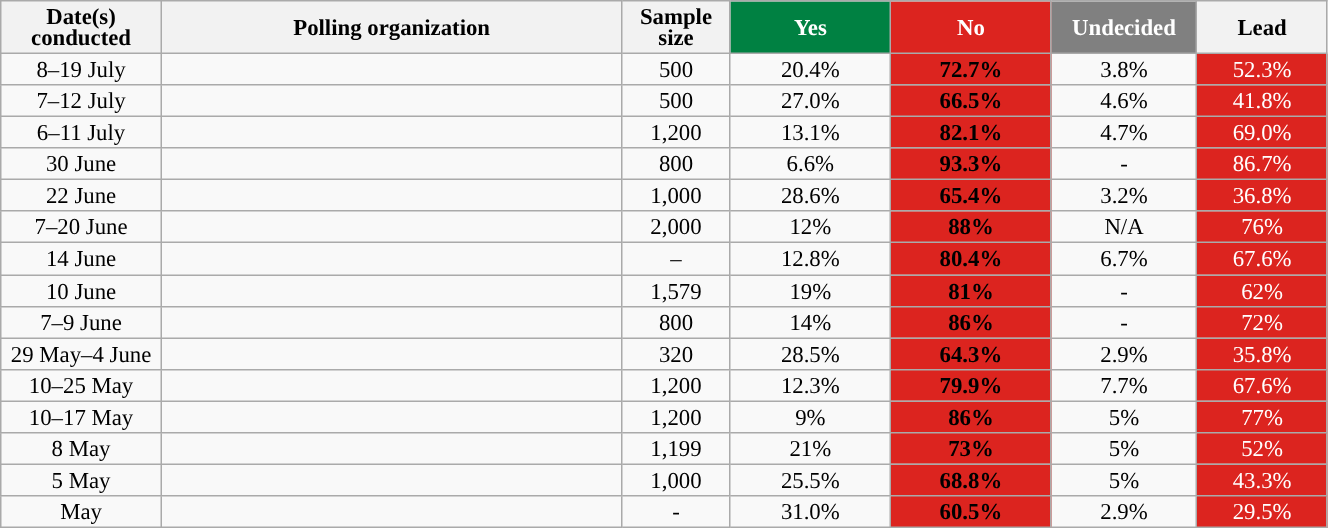<table class="wikitable sortable" style="text-align: center; line-height: 14px; font-size: 95%;">
<tr>
<th style="width: 100px;" !>Date(s)<br>conducted</th>
<th style="width: 300px;">Polling organization</th>
<th class="unsortable" style="width: 65px;">Sample size</th>
<th class="unsortable" style="background: rgb(0, 129, 66); width: 100px; color: white;">Yes</th>
<th class="unsortable" style="background: rgb(220, 36, 31); width: 100px; color: white;">No</th>
<th class="unsortable" style="background: gray; width: 90px; color: white;">Undecided</th>
<th class="unsortable" style="width: 80px;">Lead</th>
</tr>
<tr>
<td data-sort-value="2014-09-17">8–19 July</td>
<td></td>
<td>500</td>
<td>20.4%</td>
<td style="background: rgb(220, 36, 31);"><strong>72.7%</strong></td>
<td>3.8%</td>
<td style="background: rgb(220, 36, 31); color: white;">52.3%</td>
</tr>
<tr>
<td data-sort-value="2014-09-17">7–12 July</td>
<td></td>
<td>500</td>
<td>27.0%</td>
<td style="background: rgb(220, 36, 31);"><strong>66.5%</strong></td>
<td>4.6%</td>
<td style="background: rgb(220, 36, 31); color: white;">41.8%</td>
</tr>
<tr>
<td data-sort-value="2014-09-17">6–11 July</td>
<td></td>
<td>1,200</td>
<td>13.1%</td>
<td style="background: rgb(220, 36, 31);"><strong>82.1%</strong></td>
<td>4.7%</td>
<td style="background: rgb(220, 36, 31); color: white;">69.0%</td>
</tr>
<tr>
<td data-sort-value="2014-09-17">30 June</td>
<td></td>
<td>800</td>
<td>6.6%</td>
<td style="background: rgb(220, 36, 31);"><strong>93.3%</strong></td>
<td>-</td>
<td style="background: rgb(220, 36, 31); color: white;">86.7%</td>
</tr>
<tr>
<td data-sort-value="2014-09-17">22 June</td>
<td></td>
<td>1,000</td>
<td>28.6%</td>
<td style="background: rgb(220, 36, 31);"><strong>65.4%</strong></td>
<td>3.2%</td>
<td style="background: rgb(220, 36, 31); color: white;">36.8%</td>
</tr>
<tr>
<td data-sort-value="2014-09-17">7–20 June</td>
<td></td>
<td>2,000</td>
<td>12%</td>
<td style="background: rgb(220, 36, 31);"><strong>88%</strong></td>
<td>N/A</td>
<td style="background: rgb(220, 36, 31); color: white;">76%</td>
</tr>
<tr>
<td data-sort-value="2014-09-17">14 June</td>
<td></td>
<td>–</td>
<td>12.8%</td>
<td style="background: rgb(220, 36, 31);"><strong>80.4%</strong></td>
<td>6.7%</td>
<td style="background: rgb(220, 36, 31); color: white;">67.6%</td>
</tr>
<tr>
<td data-sort-value="2014-09-17">10 June</td>
<td></td>
<td>1,579</td>
<td>19%</td>
<td style="background: rgb(220, 36, 31);"><strong>81%</strong></td>
<td>-</td>
<td style="background: rgb(220, 36, 31); color: white;">62%</td>
</tr>
<tr>
<td data-sort-value="2014-09-17">7–9 June</td>
<td></td>
<td>800</td>
<td>14%</td>
<td style="background: rgb(220, 36, 31);"><strong>86%</strong></td>
<td>-</td>
<td style="background: rgb(220, 36, 31); color: white;">72%</td>
</tr>
<tr>
<td data-sort-value="2014-09-17">29 May–4 June</td>
<td></td>
<td>320</td>
<td>28.5%</td>
<td style="background: rgb(220, 36, 31);"><strong>64.3%</strong></td>
<td>2.9%</td>
<td style="background: rgb(220, 36, 31); color: white;">35.8%</td>
</tr>
<tr>
<td data-sort-value="2014-09-17">10–25 May</td>
<td></td>
<td>1,200</td>
<td>12.3%</td>
<td style="background: rgb(220, 36, 31);"><strong>79.9%</strong></td>
<td>7.7%</td>
<td style="background: rgb(220, 36, 31); color: white;">67.6%</td>
</tr>
<tr>
<td data-sort-value="2014-09-17">10–17 May</td>
<td></td>
<td>1,200</td>
<td>9%</td>
<td style="background: rgb(220, 36, 31);"><strong>86%</strong></td>
<td>5%</td>
<td style="background: rgb(220, 36, 31); color: white;">77%</td>
</tr>
<tr>
<td data-sort-value="2014-09-17">8 May</td>
<td></td>
<td>1,199</td>
<td>21%</td>
<td style="background: rgb(220, 36, 31);"><strong>73%</strong></td>
<td>5%</td>
<td style="background: rgb(220, 36, 31); color: white;">52%</td>
</tr>
<tr>
<td data-sort-value="2014-09-17">5 May</td>
<td></td>
<td>1,000</td>
<td>25.5%</td>
<td style="background: rgb(220, 36, 31);"><strong>68.8%</strong></td>
<td>5%</td>
<td style="background: rgb(220, 36, 31); color: white;">43.3%</td>
</tr>
<tr>
<td data-sort-value="2014-09-17">May</td>
<td></td>
<td>-</td>
<td>31.0%</td>
<td style="background: rgb(220, 36, 31);"><strong>60.5%</strong></td>
<td>2.9%</td>
<td style="background: rgb(220, 36, 31); color: white;">29.5%</td>
</tr>
</table>
